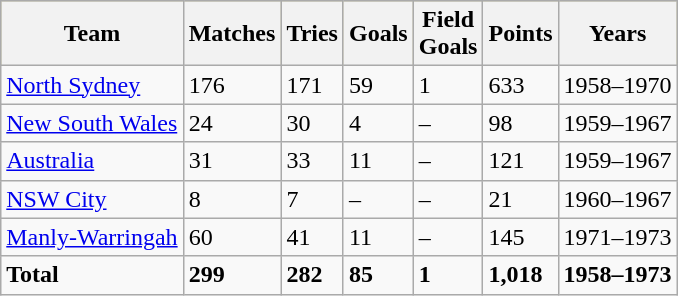<table class="wikitable">
<tr style="background:#bdb76b;">
<th>Team</th>
<th>Matches</th>
<th>Tries</th>
<th>Goals</th>
<th>Field<br>Goals</th>
<th>Points</th>
<th>Years</th>
</tr>
<tr>
<td> <a href='#'>North Sydney</a></td>
<td>176</td>
<td>171</td>
<td>59</td>
<td>1</td>
<td>633</td>
<td>1958–1970</td>
</tr>
<tr>
<td> <a href='#'>New South Wales</a></td>
<td>24</td>
<td>30</td>
<td>4</td>
<td>–</td>
<td>98</td>
<td>1959–1967</td>
</tr>
<tr>
<td> <a href='#'>Australia</a></td>
<td>31</td>
<td>33</td>
<td>11</td>
<td>–</td>
<td>121</td>
<td>1959–1967</td>
</tr>
<tr>
<td> <a href='#'>NSW City</a></td>
<td>8</td>
<td>7</td>
<td>–</td>
<td>–</td>
<td>21</td>
<td>1960–1967</td>
</tr>
<tr>
<td> <a href='#'>Manly-Warringah</a></td>
<td>60</td>
<td>41</td>
<td>11</td>
<td>–</td>
<td>145</td>
<td>1971–1973</td>
</tr>
<tr>
<td><strong>Total</strong></td>
<td><strong>299</strong></td>
<td><strong>282</strong></td>
<td><strong>85</strong></td>
<td><strong>1</strong></td>
<td><strong>1,018</strong></td>
<td><strong>1958–1973</strong></td>
</tr>
</table>
